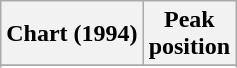<table class="wikitable sortable">
<tr>
<th align="left">Chart (1994)</th>
<th align="center">Peak<br>position</th>
</tr>
<tr>
</tr>
<tr>
</tr>
</table>
